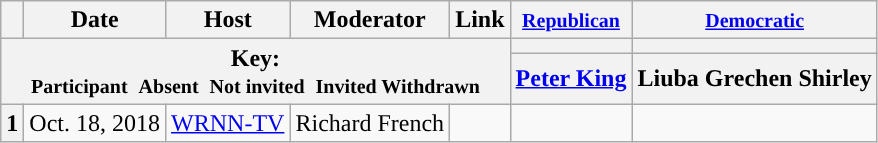<table class="wikitable" style="text-align:center;">
<tr>
<th scope="col"></th>
<th scope="col">Date</th>
<th scope="col">Host</th>
<th scope="col">Moderator</th>
<th scope="col">Link</th>
<th scope="col"><small><a href='#'>Republican</a></small></th>
<th scope="col"><small><a href='#'>Democratic</a></small></th>
</tr>
<tr>
<th colspan="5" rowspan="2">Key:<br> <small>Participant </small>  <small>Absent </small>  <small>Not invited </small>  <small>Invited  Withdrawn</small></th>
<th scope="col" style="background:"></th>
<th scope="col" style="background:"></th>
</tr>
<tr>
<th scope="col"><a href='#'>Peter King</a></th>
<th scope="col">Liuba Grechen Shirley</th>
</tr>
<tr>
<th>1</th>
<td style="white-space:nowrap;">Oct. 18, 2018</td>
<td style="white-space:nowrap;"><a href='#'>WRNN-TV</a></td>
<td style="white-space:nowrap;">Richard French</td>
<td style="white-space:nowrap;"></td>
<td></td>
<td></td>
</tr>
</table>
